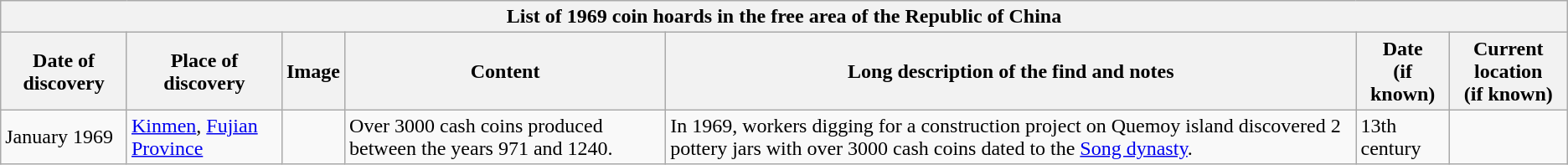<table class="wikitable" style="font-size: 100%">
<tr>
<th colspan=7>List of 1969 coin hoards in the free area of the Republic of China</th>
</tr>
<tr>
<th>Date of discovery</th>
<th>Place of discovery</th>
<th>Image</th>
<th>Content</th>
<th>Long description of the find and notes</th>
<th>Date<br>(if known)</th>
<th>Current location<br>(if known)</th>
</tr>
<tr>
<td>January 1969</td>
<td><a href='#'>Kinmen</a>, <a href='#'>Fujian Province</a></td>
<td></td>
<td>Over 3000 cash coins produced between the years 971 and 1240.</td>
<td>In 1969, workers digging for a construction project on Quemoy island discovered 2 pottery jars with over 3000 cash coins dated to the <a href='#'>Song dynasty</a>.</td>
<td>13th century</td>
<td></td>
</tr>
</table>
